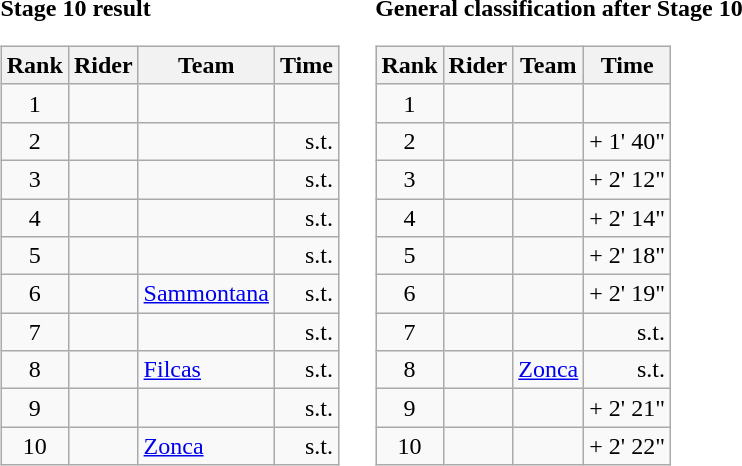<table>
<tr>
<td><strong>Stage 10 result</strong><br><table class="wikitable">
<tr>
<th scope="col">Rank</th>
<th scope="col">Rider</th>
<th scope="col">Team</th>
<th scope="col">Time</th>
</tr>
<tr>
<td style="text-align:center;">1</td>
<td></td>
<td></td>
<td style="text-align:right;"></td>
</tr>
<tr>
<td style="text-align:center;">2</td>
<td></td>
<td></td>
<td style="text-align:right;">s.t.</td>
</tr>
<tr>
<td style="text-align:center;">3</td>
<td></td>
<td></td>
<td style="text-align:right;">s.t.</td>
</tr>
<tr>
<td style="text-align:center;">4</td>
<td></td>
<td></td>
<td style="text-align:right;">s.t.</td>
</tr>
<tr>
<td style="text-align:center;">5</td>
<td></td>
<td></td>
<td style="text-align:right;">s.t.</td>
</tr>
<tr>
<td style="text-align:center;">6</td>
<td></td>
<td><a href='#'>Sammontana</a></td>
<td style="text-align:right;">s.t.</td>
</tr>
<tr>
<td style="text-align:center;">7</td>
<td></td>
<td></td>
<td style="text-align:right;">s.t.</td>
</tr>
<tr>
<td style="text-align:center;">8</td>
<td></td>
<td><a href='#'>Filcas</a></td>
<td style="text-align:right;">s.t.</td>
</tr>
<tr>
<td style="text-align:center;">9</td>
<td></td>
<td></td>
<td style="text-align:right;">s.t.</td>
</tr>
<tr>
<td style="text-align:center;">10</td>
<td></td>
<td><a href='#'>Zonca</a></td>
<td style="text-align:right;">s.t.</td>
</tr>
</table>
</td>
<td></td>
<td><strong>General classification after Stage 10</strong><br><table class="wikitable">
<tr>
<th scope="col">Rank</th>
<th scope="col">Rider</th>
<th scope="col">Team</th>
<th scope="col">Time</th>
</tr>
<tr>
<td style="text-align:center;">1</td>
<td></td>
<td></td>
<td style="text-align:right;"></td>
</tr>
<tr>
<td style="text-align:center;">2</td>
<td></td>
<td></td>
<td style="text-align:right;">+ 1' 40"</td>
</tr>
<tr>
<td style="text-align:center;">3</td>
<td></td>
<td></td>
<td style="text-align:right;">+ 2' 12"</td>
</tr>
<tr>
<td style="text-align:center;">4</td>
<td></td>
<td></td>
<td style="text-align:right;">+ 2' 14"</td>
</tr>
<tr>
<td style="text-align:center;">5</td>
<td></td>
<td></td>
<td style="text-align:right;">+ 2' 18"</td>
</tr>
<tr>
<td style="text-align:center;">6</td>
<td></td>
<td></td>
<td style="text-align:right;">+ 2' 19"</td>
</tr>
<tr>
<td style="text-align:center;">7</td>
<td></td>
<td></td>
<td style="text-align:right;">s.t.</td>
</tr>
<tr>
<td style="text-align:center;">8</td>
<td></td>
<td><a href='#'>Zonca</a></td>
<td style="text-align:right;">s.t.</td>
</tr>
<tr>
<td style="text-align:center;">9</td>
<td></td>
<td></td>
<td style="text-align:right;">+ 2' 21"</td>
</tr>
<tr>
<td style="text-align:center;">10</td>
<td></td>
<td></td>
<td style="text-align:right;">+ 2' 22"</td>
</tr>
</table>
</td>
</tr>
</table>
